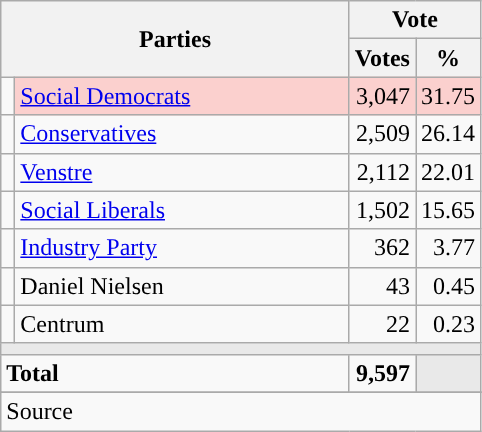<table class="wikitable" style="text-align:right;">
<tr>
<th style="text-align:centre;" rowspan="2" colspan="2" width="225">Parties</th>
<th colspan="3">Vote</th>
</tr>
<tr>
<th width="15">Votes</th>
<th width="15">%</th>
</tr>
<tr>
<td width="2" style="color:inherit;background:"></td>
<td bgcolor=#fbd0ce  align="left"><a href='#'>Social Democrats</a></td>
<td bgcolor=#fbd0ce>3,047</td>
<td bgcolor=#fbd0ce>31.75</td>
</tr>
<tr>
<td width="2" style="color:inherit;background:"></td>
<td align="left"><a href='#'>Conservatives</a></td>
<td>2,509</td>
<td>26.14</td>
</tr>
<tr>
<td width="2" style="color:inherit;background:"></td>
<td align="left"><a href='#'>Venstre</a></td>
<td>2,112</td>
<td>22.01</td>
</tr>
<tr>
<td width="2" style="color:inherit;background:"></td>
<td align="left"><a href='#'>Social Liberals</a></td>
<td>1,502</td>
<td>15.65</td>
</tr>
<tr>
<td width="2" style="color:inherit;background:"></td>
<td align="left"><a href='#'>Industry Party</a></td>
<td>362</td>
<td>3.77</td>
</tr>
<tr>
<td width="2" style="color:inherit;background:"></td>
<td align="left">Daniel Nielsen</td>
<td>43</td>
<td>0.45</td>
</tr>
<tr>
<td width="2" style="color:inherit;background:"></td>
<td align="left">Centrum</td>
<td>22</td>
<td>0.23</td>
</tr>
<tr>
<td colspan="7" bgcolor="#E9E9E9"></td>
</tr>
<tr>
<td align="left" colspan="2"><strong>Total</strong></td>
<td><strong>9,597</strong></td>
<td bgcolor="#E9E9E9" colspan="2"></td>
</tr>
<tr>
</tr>
<tr>
<td align="left" colspan="6">Source</td>
</tr>
</table>
